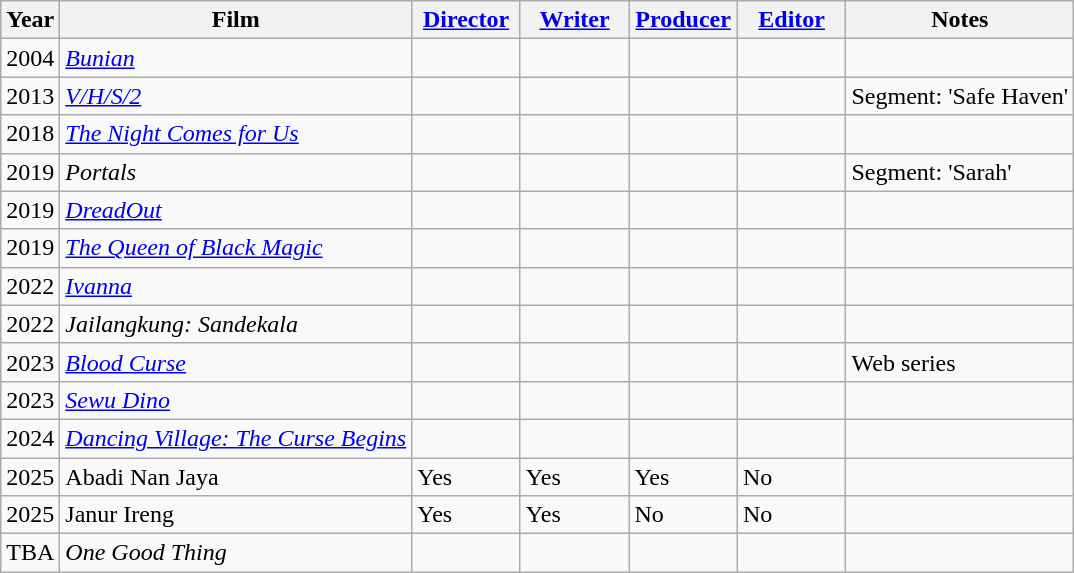<table class="wikitable">
<tr>
<th>Year</th>
<th>Film</th>
<th width="65"><a href='#'>Director</a></th>
<th width="65"><a href='#'>Writer</a></th>
<th width="65"><a href='#'>Producer</a></th>
<th width="65"><a href='#'>Editor</a></th>
<th>Notes</th>
</tr>
<tr>
<td>2004</td>
<td><em><a href='#'>Bunian</a></em></td>
<td></td>
<td></td>
<td></td>
<td></td>
<td></td>
</tr>
<tr>
<td>2013</td>
<td><em><a href='#'>V/H/S/2</a></em></td>
<td></td>
<td></td>
<td></td>
<td></td>
<td>Segment: 'Safe Haven'</td>
</tr>
<tr>
<td>2018</td>
<td><em><a href='#'>The Night Comes for Us</a></em></td>
<td></td>
<td></td>
<td></td>
<td></td>
<td></td>
</tr>
<tr>
<td>2019</td>
<td><em>Portals</em></td>
<td></td>
<td></td>
<td></td>
<td></td>
<td>Segment: 'Sarah'</td>
</tr>
<tr>
<td>2019</td>
<td><em><a href='#'>DreadOut</a></em></td>
<td></td>
<td></td>
<td></td>
<td></td>
<td></td>
</tr>
<tr>
<td>2019</td>
<td><em><a href='#'>The Queen of Black Magic</a></em></td>
<td></td>
<td></td>
<td></td>
<td></td>
<td></td>
</tr>
<tr>
<td>2022</td>
<td><em><a href='#'>Ivanna</a></em></td>
<td></td>
<td></td>
<td></td>
<td></td>
<td></td>
</tr>
<tr>
<td>2022</td>
<td><em>Jailangkung: Sandekala</em></td>
<td></td>
<td></td>
<td></td>
<td></td>
<td></td>
</tr>
<tr>
<td>2023</td>
<td><em><a href='#'>Blood Curse</a></em></td>
<td></td>
<td></td>
<td></td>
<td></td>
<td>Web series</td>
</tr>
<tr>
<td>2023</td>
<td><em><a href='#'>Sewu Dino</a></em></td>
<td></td>
<td></td>
<td></td>
<td></td>
<td></td>
</tr>
<tr>
<td>2024</td>
<td><em><a href='#'>Dancing Village: The Curse Begins</a></em></td>
<td></td>
<td></td>
<td></td>
<td></td>
<td></td>
</tr>
<tr>
<td>2025</td>
<td>Abadi Nan Jaya</td>
<td>Yes</td>
<td>Yes</td>
<td>Yes</td>
<td>No</td>
<td></td>
</tr>
<tr>
<td>2025</td>
<td>Janur Ireng</td>
<td>Yes</td>
<td>Yes</td>
<td>No</td>
<td>No</td>
<td></td>
</tr>
<tr>
<td>TBA</td>
<td><em>One Good Thing</em></td>
<td></td>
<td></td>
<td></td>
<td></td>
<td></td>
</tr>
</table>
